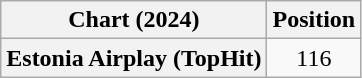<table class="wikitable plainrowheaders" style="text-align:center">
<tr>
<th scope="col">Chart (2024)</th>
<th scope="col">Position</th>
</tr>
<tr>
<th scope="row">Estonia Airplay (TopHit)</th>
<td>116</td>
</tr>
</table>
